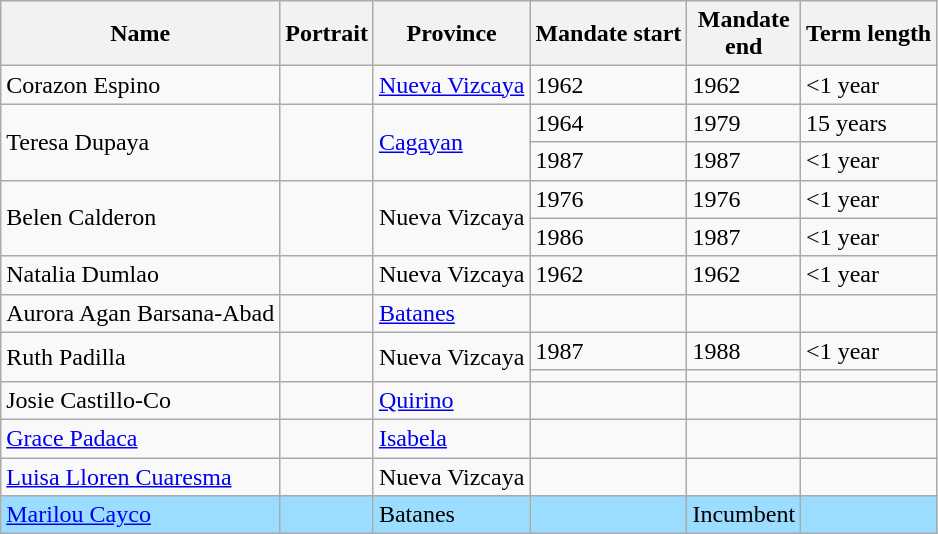<table class="wikitable sortable">
<tr>
<th>Name</th>
<th>Portrait</th>
<th>Province</th>
<th>Mandate start</th>
<th>Mandate<br>end</th>
<th>Term length</th>
</tr>
<tr>
<td>Corazon Espino</td>
<td></td>
<td><a href='#'>Nueva Vizcaya</a></td>
<td>1962</td>
<td>1962</td>
<td><1 year</td>
</tr>
<tr>
<td rowspan="2">Teresa Dupaya</td>
<td rowspan="2"></td>
<td rowspan="2"><a href='#'>Cagayan</a></td>
<td>1964</td>
<td>1979</td>
<td>15 years</td>
</tr>
<tr>
<td>1987</td>
<td>1987</td>
<td><1 year</td>
</tr>
<tr>
<td rowspan="2">Belen Calderon</td>
<td rowspan="2"></td>
<td rowspan="2">Nueva Vizcaya</td>
<td>1976</td>
<td>1976</td>
<td><1 year</td>
</tr>
<tr>
<td>1986</td>
<td>1987</td>
<td><1 year</td>
</tr>
<tr>
<td>Natalia Dumlao</td>
<td></td>
<td>Nueva Vizcaya</td>
<td>1962</td>
<td>1962</td>
<td><1 year</td>
</tr>
<tr>
<td>Aurora Agan Barsana-Abad</td>
<td></td>
<td><a href='#'>Batanes</a></td>
<td></td>
<td></td>
<td></td>
</tr>
<tr>
<td rowspan="2">Ruth Padilla</td>
<td rowspan="2"></td>
<td rowspan="2">Nueva Vizcaya</td>
<td>1987</td>
<td>1988</td>
<td><1 year</td>
</tr>
<tr>
<td></td>
<td></td>
<td></td>
</tr>
<tr>
<td>Josie Castillo-Co</td>
<td></td>
<td><a href='#'>Quirino</a></td>
<td></td>
<td></td>
<td></td>
</tr>
<tr>
<td><a href='#'>Grace Padaca</a></td>
<td></td>
<td><a href='#'>Isabela</a></td>
<td></td>
<td></td>
<td></td>
</tr>
<tr>
<td><a href='#'>Luisa Lloren Cuaresma</a></td>
<td align=center></td>
<td>Nueva Vizcaya</td>
<td></td>
<td></td>
<td></td>
</tr>
<tr>
<td style="background-color: #9BDDFF"><a href='#'>Marilou Cayco</a></td>
<td style="background-color: #9BDDFF"></td>
<td style="background-color: #9BDDFF">Batanes</td>
<td style="background-color: #9BDDFF"></td>
<td style="background-color: #9BDDFF">Incumbent</td>
<td style="background-color: #9BDDFF"></td>
</tr>
</table>
